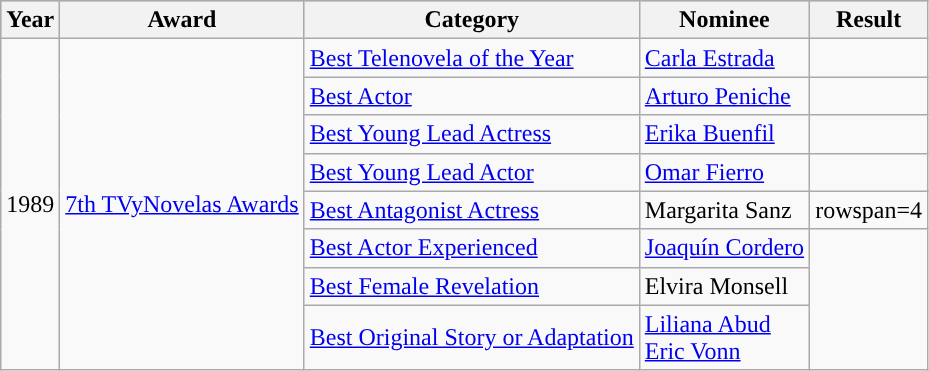<table class="wikitable">
<tr style="background:#b0c4de;">
<th>Year</th>
<th>Award</th>
<th>Category</th>
<th>Nominee</th>
<th>Result</th>
</tr>
<tr>
<td rowspan=8>1989</td>
<td rowspan=8><a href='#'>7th TVyNovelas Awards</a></td>
<td><a href='#'>Best Telenovela of the Year</a></td>
<td><a href='#'>Carla Estrada</a></td>
<td></td>
</tr>
<tr>
<td><a href='#'>Best Actor</a></td>
<td><a href='#'>Arturo Peniche</a></td>
<td></td>
</tr>
<tr>
<td><a href='#'>Best Young Lead Actress</a></td>
<td><a href='#'>Erika Buenfil</a></td>
<td></td>
</tr>
<tr>
<td><a href='#'>Best Young Lead Actor</a></td>
<td><a href='#'>Omar Fierro</a></td>
<td></td>
</tr>
<tr>
<td><a href='#'>Best Antagonist Actress</a></td>
<td>Margarita Sanz</td>
<td>rowspan=4 </td>
</tr>
<tr>
<td><a href='#'>Best Actor Experienced</a></td>
<td><a href='#'>Joaquín Cordero</a></td>
</tr>
<tr>
<td><a href='#'>Best Female Revelation</a></td>
<td>Elvira Monsell</td>
</tr>
<tr>
<td><a href='#'>Best Original Story or Adaptation</a></td>
<td><a href='#'>Liliana Abud</a><br><a href='#'>Eric Vonn</a></td>
</tr>
</table>
